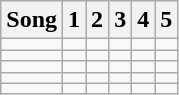<table class="wikitable">
<tr>
<th>Song</th>
<th>1</th>
<th>2</th>
<th>3</th>
<th>4</th>
<th>5</th>
</tr>
<tr>
<td></td>
<td></td>
<td></td>
<td></td>
<td></td>
<td></td>
</tr>
<tr>
<td></td>
<td></td>
<td></td>
<td></td>
<td></td>
<td></td>
</tr>
<tr>
<td></td>
<td></td>
<td></td>
<td></td>
<td></td>
<td></td>
</tr>
<tr>
<td></td>
<td></td>
<td></td>
<td></td>
<td></td>
<td></td>
</tr>
<tr>
<td></td>
<td></td>
<td></td>
<td></td>
<td></td>
<td></td>
</tr>
</table>
